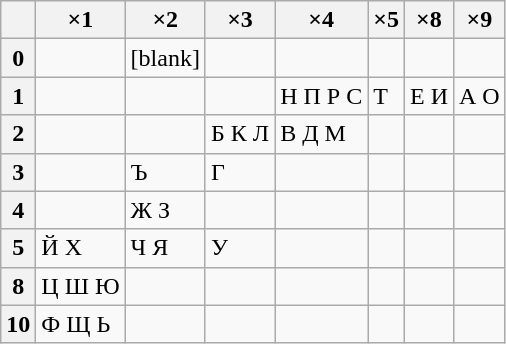<table class="wikitable floatright">
<tr>
<th></th>
<th>×1</th>
<th>×2</th>
<th>×3</th>
<th>×4</th>
<th>×5</th>
<th>×8</th>
<th>×9</th>
</tr>
<tr>
<th>0</th>
<td></td>
<td>[blank]</td>
<td></td>
<td></td>
<td></td>
<td></td>
<td></td>
</tr>
<tr>
<th>1</th>
<td></td>
<td></td>
<td></td>
<td>Н П Р С</td>
<td>Т</td>
<td>Е И</td>
<td>А О</td>
</tr>
<tr>
<th>2</th>
<td></td>
<td></td>
<td>Б К Л</td>
<td>В Д М</td>
<td></td>
<td></td>
<td></td>
</tr>
<tr>
<th>3</th>
<td></td>
<td>Ъ</td>
<td>Г</td>
<td></td>
<td></td>
<td></td>
<td></td>
</tr>
<tr>
<th>4</th>
<td></td>
<td>Ж З</td>
<td></td>
<td></td>
<td></td>
<td></td>
<td></td>
</tr>
<tr>
<th>5</th>
<td>Й Х</td>
<td>Ч Я</td>
<td>У</td>
<td></td>
<td></td>
<td></td>
<td></td>
</tr>
<tr>
<th>8</th>
<td>Ц Ш Ю</td>
<td></td>
<td></td>
<td></td>
<td></td>
<td></td>
<td></td>
</tr>
<tr>
<th>10</th>
<td>Ф Щ Ь</td>
<td></td>
<td></td>
<td></td>
<td></td>
<td></td>
<td></td>
</tr>
</table>
